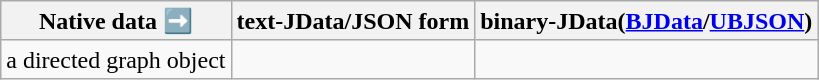<table class="wikitable">
<tr>
<th>Native data ➡️</th>
<th>text-JData/JSON form</th>
<th>binary-JData(<a href='#'>BJData</a>/<a href='#'>UBJSON</a>)</th>
</tr>
<tr>
<td>a directed graph object<br></td>
<td></td>
<td></td>
</tr>
</table>
